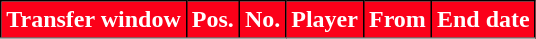<table class="wikitable plainrowheaders sortable">
<tr>
<th style="background-color:#fb0019;color:white;border:1px solid black">Transfer window</th>
<th style="background-color:#fb0019;color:white;border:1px solid black">Pos.</th>
<th style="background-color:#fb0019;color:white;border:1px solid black">No.</th>
<th style="background-color:#fb0019;color:white;border:1px solid black">Player</th>
<th style="background-color:#fb0019;color:white;border:1px solid black">From</th>
<th style="background-color:#fb0019;color:white;border:1px solid black">End date</th>
</tr>
<tr>
</tr>
</table>
